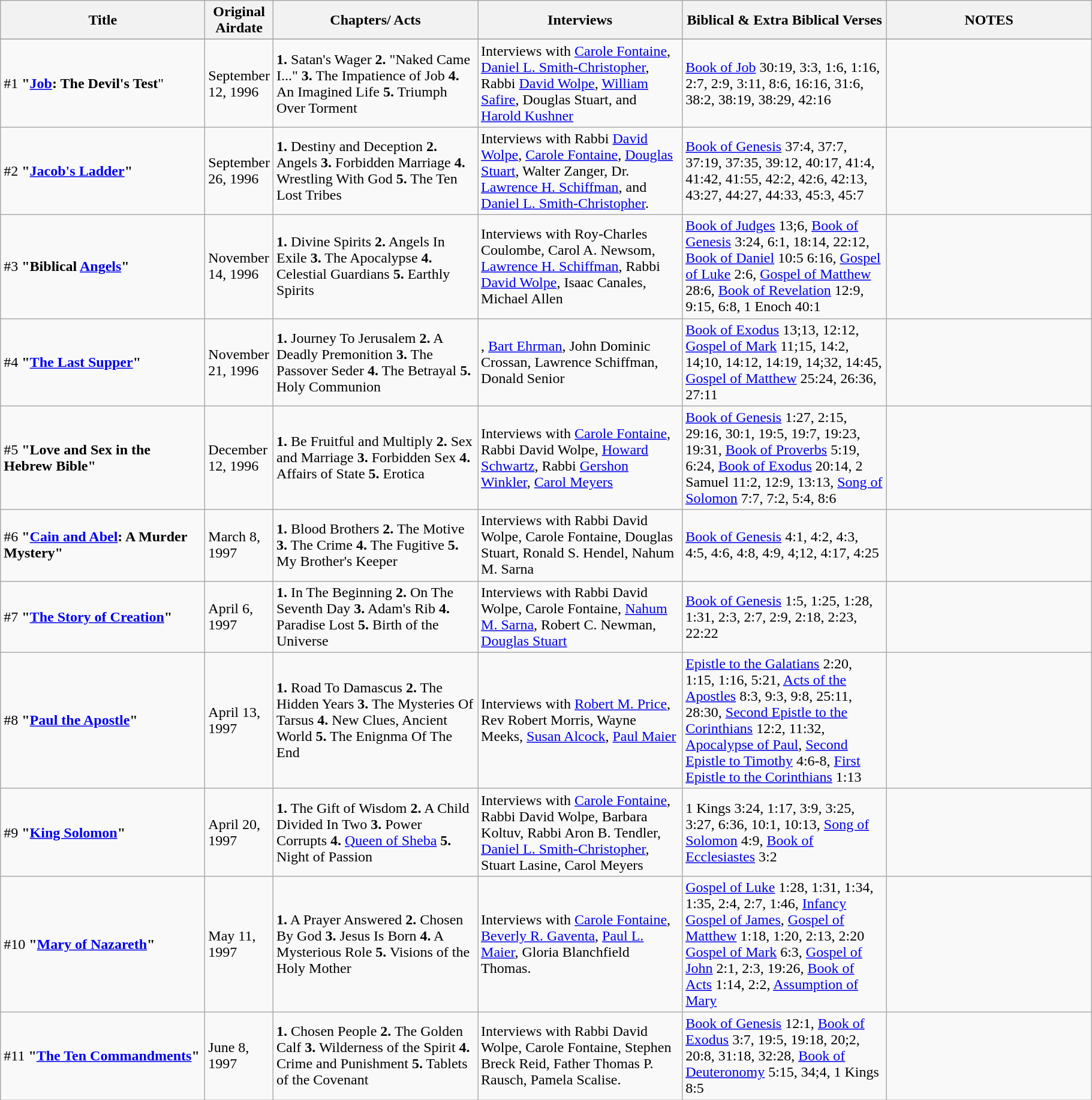<table class="wikitable" "background:#EEEEFF">
<tr>
<th style="width:220px;">Title</th>
<th style="width:40pt;">Original Airdate</th>
<th style="width:220px;">Chapters/ Acts</th>
<th style="width:220px;">Interviews</th>
<th style="width:220px;">Biblical & Extra Biblical Verses</th>
<th style="width:220px;">NOTES</th>
</tr>
<tr>
</tr>
<tr>
<td>#1 <strong>"<a href='#'>Job</a>: The Devil's Test</strong>"</td>
<td>September 12, 1996</td>
<td><strong>1.</strong> Satan's Wager <strong>2.</strong> "Naked Came I..." <strong>3.</strong> The Impatience of Job <strong>4.</strong> An Imagined Life <strong>5.</strong> Triumph Over Torment</td>
<td>Interviews with <a href='#'>Carole Fontaine</a>, <a href='#'>Daniel L. Smith-Christopher</a>, Rabbi <a href='#'>David Wolpe</a>, <a href='#'>William Safire</a>, Douglas Stuart, and <a href='#'>Harold Kushner</a></td>
<td><a href='#'>Book of Job</a> 30:19, 3:3, 1:6, 1:16, 2:7, 2:9, 3:11, 8:6, 16:16, 31:6, 38:2, 38:19, 38:29, 42:16</td>
<td></td>
</tr>
<tr>
<td>#2 <strong>"<a href='#'>Jacob's Ladder</a>"</strong></td>
<td>September 26, 1996</td>
<td><strong>1.</strong> Destiny and Deception <strong>2.</strong> Angels <strong>3.</strong> Forbidden Marriage <strong>4.</strong> Wrestling With God <strong>5.</strong> The Ten Lost Tribes</td>
<td>Interviews with Rabbi <a href='#'>David Wolpe</a>, <a href='#'>Carole Fontaine</a>, <a href='#'>Douglas Stuart</a>, Walter Zanger, Dr. <a href='#'>Lawrence H. Schiffman</a>, and <a href='#'>Daniel L. Smith-Christopher</a>.</td>
<td><a href='#'>Book of Genesis</a> 37:4, 37:7, 37:19, 37:35, 39:12, 40:17, 41:4, 41:42, 41:55, 42:2, 42:6, 42:13, 43:27, 44:27, 44:33, 45:3, 45:7</td>
<td></td>
</tr>
<tr>
<td>#3 <strong>"Biblical <a href='#'>Angels</a>"</strong></td>
<td>November 14, 1996</td>
<td><strong> 1.</strong> Divine Spirits <strong> 2.</strong> Angels In Exile <strong> 3.</strong> The Apocalypse <strong> 4.</strong> Celestial Guardians <strong> 5.</strong> Earthly Spirits</td>
<td>Interviews with Roy-Charles Coulombe, Carol A. Newsom, <a href='#'>Lawrence H. Schiffman</a>, Rabbi <a href='#'>David Wolpe</a>, Isaac Canales, Michael Allen</td>
<td><a href='#'>Book of Judges</a> 13;6, <a href='#'>Book of Genesis</a> 3:24, 6:1, 18:14, 22:12, <a href='#'>Book of Daniel</a> 10:5 6:16, <a href='#'>Gospel of Luke</a> 2:6, <a href='#'>Gospel of Matthew</a> 28:6, <a href='#'>Book of Revelation</a> 12:9, 9:15, 6:8, 1 Enoch 40:1</td>
<td></td>
</tr>
<tr>
<td>#4 <strong>"<a href='#'>The Last Supper</a>"</strong></td>
<td>November 21, 1996</td>
<td><strong>1.</strong>  Journey To Jerusalem <strong>2.</strong>  A Deadly Premonition <strong>3.</strong>  The Passover Seder <strong>4.</strong>  The Betrayal <strong>5.</strong> Holy Communion</td>
<td>, <a href='#'>Bart Ehrman</a>, John Dominic Crossan, Lawrence Schiffman, Donald Senior</td>
<td><a href='#'>Book of Exodus</a> 13;13, 12:12, <a href='#'>Gospel of Mark</a> 11;15, 14:2, 14;10, 14:12, 14:19, 14;32, 14:45, <a href='#'>Gospel of Matthew</a> 25:24, 26:36, 27:11</td>
<td></td>
</tr>
<tr>
<td>#5 <strong>"Love and Sex in the Hebrew Bible"</strong></td>
<td>December 12, 1996</td>
<td><strong> 1.</strong>  Be Fruitful and Multiply <strong> 2.</strong>  Sex and Marriage <strong> 3.</strong> Forbidden Sex <strong> 4.</strong>  Affairs of State <strong> 5.</strong>  Erotica</td>
<td>Interviews with <a href='#'>Carole Fontaine</a>, Rabbi David Wolpe, <a href='#'>Howard Schwartz</a>, Rabbi <a href='#'>Gershon Winkler</a>, <a href='#'>Carol Meyers</a></td>
<td><a href='#'>Book of Genesis</a> 1:27, 2:15, 29:16, 30:1, 19:5, 19:7, 19:23, 19:31, <a href='#'>Book of Proverbs</a> 5:19, 6:24, <a href='#'>Book of Exodus</a> 20:14, 2 Samuel 11:2, 12:9, 13:13, <a href='#'>Song of Solomon</a> 7:7, 7:2, 5:4, 8:6</td>
<td></td>
</tr>
<tr>
<td>#6 <strong>"<a href='#'>Cain and Abel</a>: A Murder Mystery"</strong></td>
<td>March 8, 1997</td>
<td><strong>1.</strong> Blood Brothers <strong>2.</strong> The Motive <strong>3.</strong> The Crime <strong>4.</strong> The Fugitive <strong>5.</strong> My Brother's Keeper</td>
<td>Interviews with Rabbi David Wolpe, Carole Fontaine, Douglas Stuart, Ronald S. Hendel, Nahum M. Sarna</td>
<td><a href='#'>Book of Genesis</a> 4:1, 4:2, 4:3, 4:5, 4:6, 4:8, 4:9, 4;12, 4:17, 4:25</td>
<td></td>
</tr>
<tr>
<td>#7 <strong>"<a href='#'>The Story of Creation</a>"</strong></td>
<td>April 6, 1997</td>
<td><strong>1.</strong> In The Beginning <strong>2.</strong> On The Seventh Day <strong>3.</strong> Adam's Rib <strong>4.</strong> Paradise Lost <strong>5.</strong> Birth of the Universe</td>
<td>Interviews with Rabbi David Wolpe, Carole Fontaine, <a href='#'>Nahum M. Sarna</a>, Robert C. Newman, <a href='#'>Douglas Stuart</a></td>
<td><a href='#'>Book of Genesis</a> 1:5, 1:25, 1:28, 1:31, 2:3, 2:7, 2:9, 2:18, 2:23, 22:22</td>
<td></td>
</tr>
<tr>
<td>#8 <strong>"<a href='#'>Paul the Apostle</a>"</strong></td>
<td>April 13, 1997</td>
<td><strong>1.</strong> Road To Damascus <strong>2.</strong> The Hidden Years <strong>3.</strong> The Mysteries Of Tarsus <strong>4.</strong> New Clues, Ancient World <strong>5.</strong> The Enignma Of The End</td>
<td>Interviews with <a href='#'>Robert M. Price</a>, Rev Robert Morris, Wayne Meeks, <a href='#'>Susan Alcock</a>, <a href='#'>Paul Maier</a></td>
<td><a href='#'>Epistle to the Galatians</a> 2:20, 1:15, 1:16, 5:21, <a href='#'>Acts of the Apostles</a> 8:3, 9:3, 9:8, 25:11, 28:30, <a href='#'>Second Epistle to the Corinthians</a> 12:2, 11:32, <a href='#'>Apocalypse of Paul</a>, <a href='#'>Second Epistle to Timothy</a> 4:6-8, <a href='#'>First Epistle to the Corinthians</a> 1:13</td>
<td></td>
</tr>
<tr>
<td>#9 <strong>"<a href='#'>King Solomon</a>"</strong></td>
<td>April 20, 1997</td>
<td><strong>1.</strong> The Gift of Wisdom <strong>2.</strong> A Child Divided In Two <strong>3.</strong> Power Corrupts <strong>4.</strong> <a href='#'>Queen of Sheba</a> <strong>5.</strong> Night of Passion</td>
<td>Interviews with <a href='#'>Carole Fontaine</a>, Rabbi David Wolpe, Barbara Koltuv, Rabbi Aron B. Tendler, <a href='#'>Daniel L. Smith-Christopher</a>, Stuart Lasine, Carol Meyers</td>
<td>1 Kings 3:24, 1:17, 3:9, 3:25, 3:27, 6:36, 10:1, 10:13, <a href='#'>Song of Solomon</a> 4:9, <a href='#'>Book of Ecclesiastes</a> 3:2</td>
<td></td>
</tr>
<tr>
<td>#10 <strong>"<a href='#'>Mary of Nazareth</a>"</strong></td>
<td>May 11, 1997</td>
<td><strong>1.</strong> A Prayer Answered <strong>2.</strong> Chosen By God <strong>3.</strong> Jesus Is Born <strong>4.</strong> A Mysterious Role <strong>5.</strong> Visions of the Holy Mother</td>
<td>Interviews with <a href='#'>Carole Fontaine</a>, <a href='#'>Beverly R. Gaventa</a>, <a href='#'>Paul L. Maier</a>, Gloria Blanchfield Thomas.</td>
<td><a href='#'>Gospel of Luke</a> 1:28, 1:31, 1:34, 1:35, 2:4, 2:7, 1:46, <a href='#'>Infancy Gospel of James</a>, <a href='#'>Gospel of Matthew</a> 1:18, 1:20, 2:13, 2:20 <a href='#'>Gospel of Mark</a> 6:3, <a href='#'>Gospel of John</a> 2:1, 2:3, 19:26, <a href='#'>Book of Acts</a> 1:14, 2:2, <a href='#'>Assumption of Mary</a></td>
<td></td>
</tr>
<tr>
<td>#11 <strong>"<a href='#'>The Ten Commandments</a>"</strong></td>
<td>June 8, 1997</td>
<td><strong>1.</strong> Chosen People <strong>2.</strong> The Golden Calf <strong>3.</strong> Wilderness of the Spirit <strong>4.</strong> Crime and Punishment <strong>5.</strong> Tablets of the Covenant</td>
<td>Interviews with Rabbi David Wolpe, Carole Fontaine, Stephen Breck Reid, Father Thomas P. Rausch, Pamela Scalise.</td>
<td><a href='#'>Book of Genesis</a> 12:1, <a href='#'>Book of Exodus</a> 3:7, 19:5, 19:18, 20;2, 20:8, 31:18, 32:28, <a href='#'>Book of Deuteronomy</a> 5:15, 34;4, 1 Kings 8:5</td>
<td></td>
</tr>
</table>
